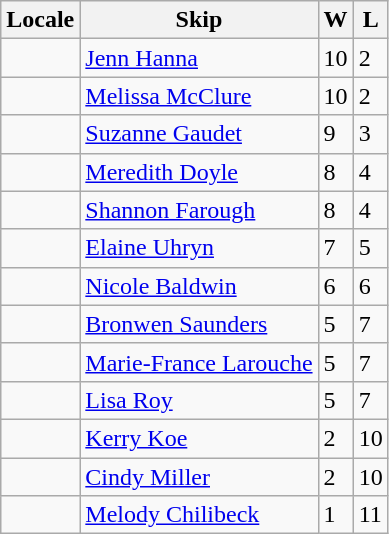<table class="wikitable" border="1">
<tr>
<th>Locale</th>
<th>Skip</th>
<th>W</th>
<th>L</th>
</tr>
<tr>
<td></td>
<td><a href='#'>Jenn Hanna</a></td>
<td>10</td>
<td>2</td>
</tr>
<tr>
<td></td>
<td><a href='#'>Melissa McClure</a></td>
<td>10</td>
<td>2</td>
</tr>
<tr>
<td></td>
<td><a href='#'>Suzanne Gaudet</a></td>
<td>9</td>
<td>3</td>
</tr>
<tr>
<td></td>
<td><a href='#'>Meredith Doyle</a></td>
<td>8</td>
<td>4</td>
</tr>
<tr>
<td></td>
<td><a href='#'>Shannon Farough</a></td>
<td>8</td>
<td>4</td>
</tr>
<tr>
<td></td>
<td><a href='#'>Elaine Uhryn</a></td>
<td>7</td>
<td>5</td>
</tr>
<tr>
<td></td>
<td><a href='#'>Nicole Baldwin</a></td>
<td>6</td>
<td>6</td>
</tr>
<tr>
<td></td>
<td><a href='#'>Bronwen Saunders</a></td>
<td>5</td>
<td>7</td>
</tr>
<tr>
<td></td>
<td><a href='#'>Marie-France Larouche</a></td>
<td>5</td>
<td>7</td>
</tr>
<tr>
<td></td>
<td><a href='#'>Lisa Roy</a></td>
<td>5</td>
<td>7</td>
</tr>
<tr>
<td></td>
<td><a href='#'>Kerry Koe</a></td>
<td>2</td>
<td>10</td>
</tr>
<tr>
<td></td>
<td><a href='#'>Cindy Miller</a></td>
<td>2</td>
<td>10</td>
</tr>
<tr>
<td></td>
<td><a href='#'>Melody Chilibeck</a></td>
<td>1</td>
<td>11</td>
</tr>
</table>
